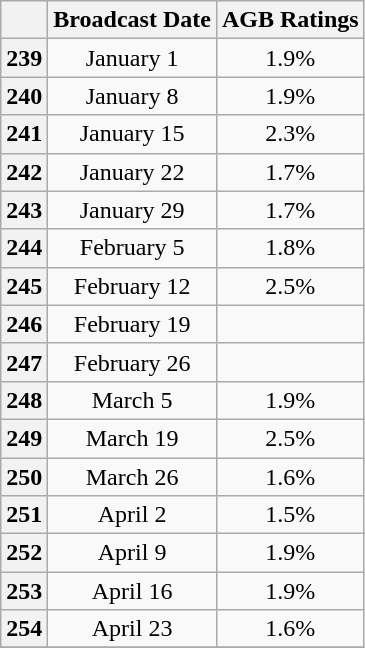<table class="wikitable sortable" style="text-align:center;">
<tr>
<th></th>
<th>Broadcast Date</th>
<th>AGB Ratings</th>
</tr>
<tr>
<th>239</th>
<td>January 1</td>
<td>1.9%</td>
</tr>
<tr>
<th>240</th>
<td>January 8</td>
<td>1.9%</td>
</tr>
<tr>
<th>241</th>
<td>January 15</td>
<td>2.3%</td>
</tr>
<tr>
<th>242</th>
<td>January 22</td>
<td>1.7%</td>
</tr>
<tr>
<th>243</th>
<td>January 29</td>
<td>1.7%</td>
</tr>
<tr>
<th>244</th>
<td>February 5</td>
<td>1.8%</td>
</tr>
<tr>
<th>245</th>
<td>February 12</td>
<td>2.5%</td>
</tr>
<tr>
<th>246</th>
<td>February 19</td>
<td></td>
</tr>
<tr>
<th>247</th>
<td>February 26</td>
<td></td>
</tr>
<tr>
<th>248</th>
<td>March 5</td>
<td>1.9%</td>
</tr>
<tr>
<th>249</th>
<td>March 19</td>
<td>2.5%</td>
</tr>
<tr>
<th>250</th>
<td>March 26</td>
<td>1.6%</td>
</tr>
<tr>
<th>251</th>
<td>April 2</td>
<td>1.5%</td>
</tr>
<tr>
<th>252</th>
<td>April 9</td>
<td>1.9%</td>
</tr>
<tr>
<th>253</th>
<td>April 16</td>
<td>1.9%</td>
</tr>
<tr>
<th>254</th>
<td>April 23</td>
<td>1.6%</td>
</tr>
<tr>
</tr>
</table>
